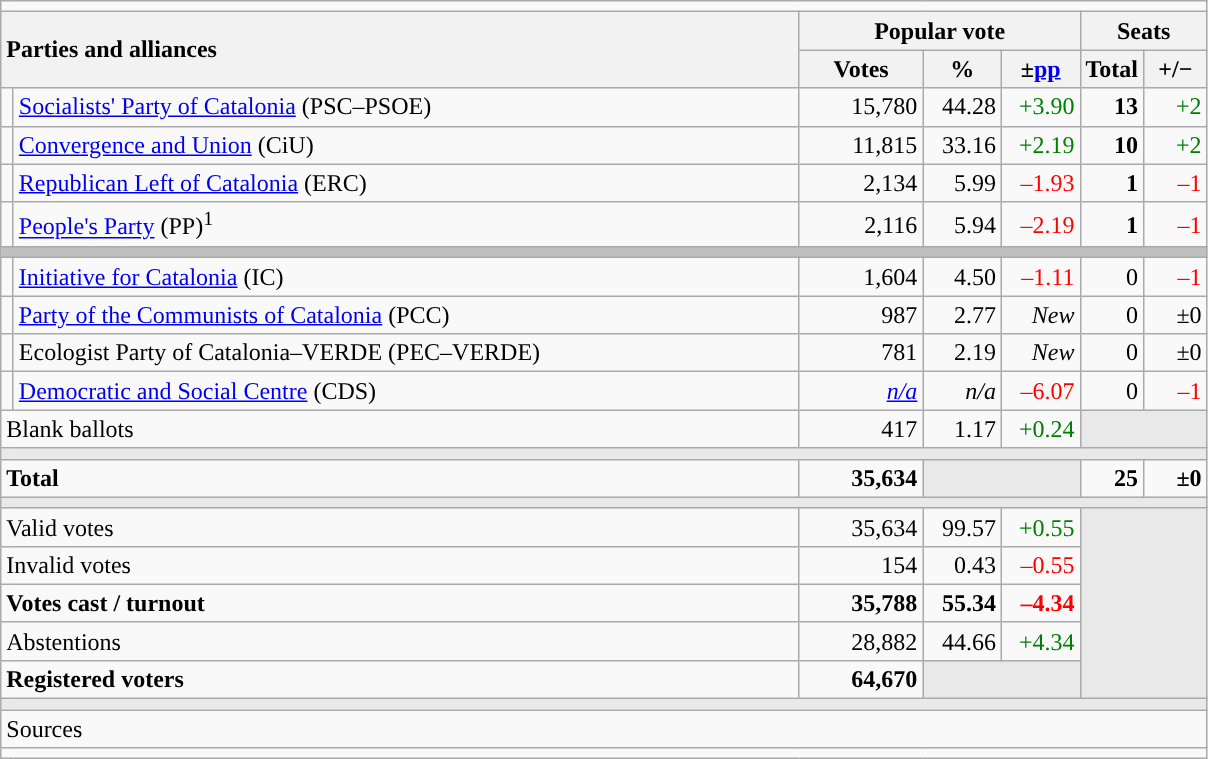<table class="wikitable" style="text-align:right;">
<tr>
<td colspan="7"></td>
</tr>
<tr>
<th style="text-align:left;" rowspan="2" colspan="2" width="525">Parties and alliances</th>
<th colspan="3">Popular vote</th>
<th colspan="2">Seats</th>
</tr>
<tr>
<th width="75">Votes</th>
<th width="45">%</th>
<th width="45">±<a href='#'>pp</a></th>
<th width="35">Total</th>
<th width="35">+/−</th>
</tr>
<tr>
<td width="1" style="color:inherit;background:"></td>
<td align="left"><a href='#'>Socialists' Party of Catalonia</a> (PSC–PSOE)</td>
<td>15,780</td>
<td>44.28</td>
<td style="color:green;">+3.90</td>
<td><strong>13</strong></td>
<td style="color:green;">+2</td>
</tr>
<tr>
<td style="color:inherit;background:"></td>
<td align="left"><a href='#'>Convergence and Union</a> (CiU)</td>
<td>11,815</td>
<td>33.16</td>
<td style="color:green;">+2.19</td>
<td><strong>10</strong></td>
<td style="color:green;">+2</td>
</tr>
<tr>
<td style="color:inherit;background:"></td>
<td align="left"><a href='#'>Republican Left of Catalonia</a> (ERC)</td>
<td>2,134</td>
<td>5.99</td>
<td style="color:red;">–1.93</td>
<td><strong>1</strong></td>
<td style="color:red;">–1</td>
</tr>
<tr>
<td style="color:inherit;background:"></td>
<td align="left"><a href='#'>People's Party</a> (PP)<sup>1</sup></td>
<td>2,116</td>
<td>5.94</td>
<td style="color:red;">–2.19</td>
<td><strong>1</strong></td>
<td style="color:red;">–1</td>
</tr>
<tr>
<td colspan="7" style="color:inherit;background:#C0C0C0"></td>
</tr>
<tr>
<td style="color:inherit;background:"></td>
<td align="left"><a href='#'>Initiative for Catalonia</a> (IC)</td>
<td>1,604</td>
<td>4.50</td>
<td style="color:red;">–1.11</td>
<td>0</td>
<td style="color:red;">–1</td>
</tr>
<tr>
<td style="color:inherit;background:"></td>
<td align="left"><a href='#'>Party of the Communists of Catalonia</a> (PCC)</td>
<td>987</td>
<td>2.77</td>
<td><em>New</em></td>
<td>0</td>
<td>±0</td>
</tr>
<tr>
<td style="color:inherit;background:"></td>
<td align="left">Ecologist Party of Catalonia–VERDE (PEC–VERDE)</td>
<td>781</td>
<td>2.19</td>
<td><em>New</em></td>
<td>0</td>
<td>±0</td>
</tr>
<tr>
<td style="color:inherit;background:"></td>
<td align="left"><a href='#'>Democratic and Social Centre</a> (CDS)</td>
<td><em><a href='#'>n/a</a></em></td>
<td><em>n/a</em></td>
<td style="color:red;">–6.07</td>
<td>0</td>
<td style="color:red;">–1</td>
</tr>
<tr>
<td align="left" colspan="2">Blank ballots</td>
<td>417</td>
<td>1.17</td>
<td style="color:green;">+0.24</td>
<td style="color:inherit;background:#E9E9E9" colspan="2"></td>
</tr>
<tr>
<td colspan="7" style="color:inherit;background:#E9E9E9"></td>
</tr>
<tr style="font-weight:bold;">
<td align="left" colspan="2">Total</td>
<td>35,634</td>
<td bgcolor="#E9E9E9" colspan="2"></td>
<td>25</td>
<td>±0</td>
</tr>
<tr>
<td colspan="7" style="color:inherit;background:#E9E9E9"></td>
</tr>
<tr>
<td align="left" colspan="2">Valid votes</td>
<td>35,634</td>
<td>99.57</td>
<td style="color:green;">+0.55</td>
<td bgcolor="#E9E9E9" colspan="2" rowspan="5"></td>
</tr>
<tr>
<td align="left" colspan="2">Invalid votes</td>
<td>154</td>
<td>0.43</td>
<td style="color:red;">–0.55</td>
</tr>
<tr style="font-weight:bold;">
<td align="left" colspan="2">Votes cast / turnout</td>
<td>35,788</td>
<td>55.34</td>
<td style="color:red;">–4.34</td>
</tr>
<tr>
<td align="left" colspan="2">Abstentions</td>
<td>28,882</td>
<td>44.66</td>
<td style="color:green;">+4.34</td>
</tr>
<tr style="font-weight:bold;">
<td align="left" colspan="2">Registered voters</td>
<td>64,670</td>
<td bgcolor="#E9E9E9" colspan="2"></td>
</tr>
<tr>
<td colspan="7" style="color:inherit;background:#E9E9E9"></td>
</tr>
<tr>
<td align="left" colspan="7">Sources</td>
</tr>
<tr>
<td colspan="7" style="text-align:left; max-width:790px;"></td>
</tr>
</table>
